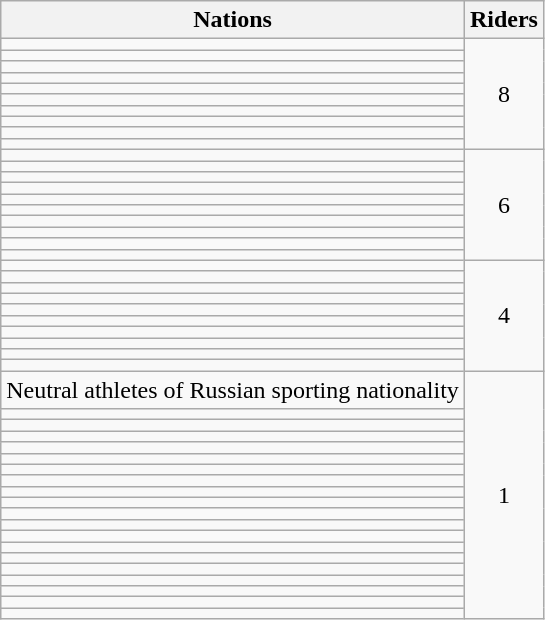<table class="wikitable">
<tr>
<th>Nations</th>
<th>Riders</th>
</tr>
<tr>
<td></td>
<td rowspan=10 align=center>8</td>
</tr>
<tr>
<td></td>
</tr>
<tr>
<td></td>
</tr>
<tr>
<td></td>
</tr>
<tr>
<td></td>
</tr>
<tr>
<td></td>
</tr>
<tr>
<td></td>
</tr>
<tr>
<td></td>
</tr>
<tr>
<td></td>
</tr>
<tr>
<td></td>
</tr>
<tr>
<td></td>
<td rowspan=10 align=center>6</td>
</tr>
<tr>
<td></td>
</tr>
<tr>
<td></td>
</tr>
<tr>
<td></td>
</tr>
<tr>
<td></td>
</tr>
<tr>
<td></td>
</tr>
<tr>
<td></td>
</tr>
<tr>
<td></td>
</tr>
<tr>
<td></td>
</tr>
<tr>
<td></td>
</tr>
<tr>
<td></td>
<td rowspan=10 align=center>4</td>
</tr>
<tr>
<td></td>
</tr>
<tr>
<td></td>
</tr>
<tr>
<td></td>
</tr>
<tr>
<td></td>
</tr>
<tr>
<td></td>
</tr>
<tr>
<td></td>
</tr>
<tr>
<td></td>
</tr>
<tr>
<td></td>
</tr>
<tr>
<td></td>
</tr>
<tr>
<td> Neutral athletes of Russian sporting nationality</td>
<td rowspan=20 align=center>1</td>
</tr>
<tr>
<td></td>
</tr>
<tr>
<td></td>
</tr>
<tr>
<td></td>
</tr>
<tr>
<td></td>
</tr>
<tr>
<td></td>
</tr>
<tr>
<td></td>
</tr>
<tr>
<td></td>
</tr>
<tr>
<td></td>
</tr>
<tr>
<td></td>
</tr>
<tr>
<td></td>
</tr>
<tr>
<td></td>
</tr>
<tr>
<td></td>
</tr>
<tr>
<td></td>
</tr>
<tr>
<td></td>
</tr>
<tr>
<td></td>
</tr>
<tr>
<td></td>
</tr>
<tr>
<td></td>
</tr>
<tr>
<td></td>
</tr>
<tr>
<td></td>
</tr>
</table>
